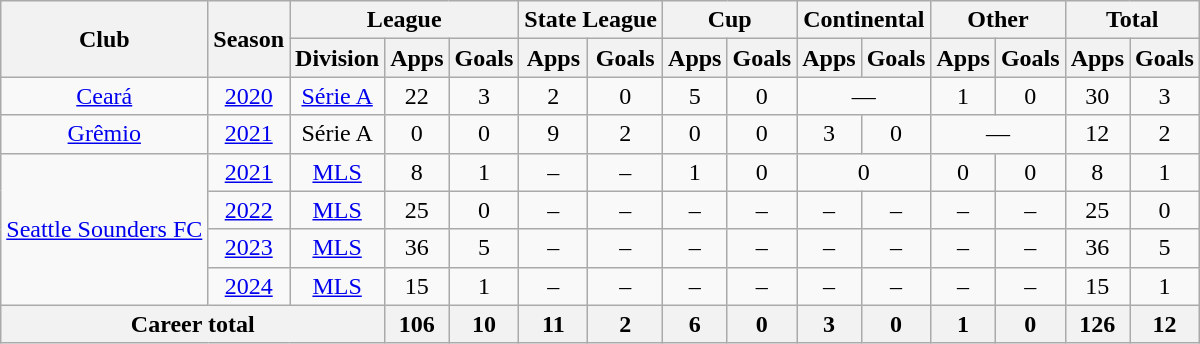<table class="wikitable" style="text-align: center">
<tr>
<th rowspan="2">Club</th>
<th rowspan="2">Season</th>
<th colspan="3">League</th>
<th colspan="2">State League</th>
<th colspan="2">Cup</th>
<th colspan="2">Continental</th>
<th colspan="2">Other</th>
<th colspan="2">Total</th>
</tr>
<tr>
<th>Division</th>
<th>Apps</th>
<th>Goals</th>
<th>Apps</th>
<th>Goals</th>
<th>Apps</th>
<th>Goals</th>
<th>Apps</th>
<th>Goals</th>
<th>Apps</th>
<th>Goals</th>
<th>Apps</th>
<th>Goals</th>
</tr>
<tr>
<td><a href='#'>Ceará</a></td>
<td><a href='#'>2020</a></td>
<td><a href='#'>Série A</a></td>
<td>22</td>
<td>3</td>
<td>2</td>
<td>0</td>
<td>5</td>
<td>0</td>
<td colspan="2">—</td>
<td>1</td>
<td>0</td>
<td>30</td>
<td>3</td>
</tr>
<tr>
<td><a href='#'>Grêmio</a></td>
<td><a href='#'>2021</a></td>
<td>Série A</td>
<td>0</td>
<td>0</td>
<td>9</td>
<td>2</td>
<td>0</td>
<td>0</td>
<td>3</td>
<td>0</td>
<td colspan="2">—</td>
<td>12</td>
<td>2</td>
</tr>
<tr>
<td rowspan="4"><a href='#'>Seattle Sounders FC</a></td>
<td><a href='#'>2021</a></td>
<td><a href='#'>MLS</a></td>
<td>8</td>
<td>1</td>
<td>–</td>
<td>–</td>
<td>1</td>
<td>0</td>
<td colspan="2">0</td>
<td>0</td>
<td>0</td>
<td>8</td>
<td>1</td>
</tr>
<tr>
<td><a href='#'>2022</a></td>
<td><a href='#'>MLS</a></td>
<td>25</td>
<td>0</td>
<td>–</td>
<td>–</td>
<td>–</td>
<td>–</td>
<td>–</td>
<td>–</td>
<td>–</td>
<td>–</td>
<td>25</td>
<td>0</td>
</tr>
<tr>
<td><a href='#'>2023</a></td>
<td><a href='#'>MLS</a></td>
<td>36</td>
<td>5</td>
<td>–</td>
<td>–</td>
<td>–</td>
<td>–</td>
<td>–</td>
<td>–</td>
<td>–</td>
<td>–</td>
<td>36</td>
<td>5</td>
</tr>
<tr>
<td><a href='#'>2024</a></td>
<td><a href='#'>MLS</a></td>
<td>15</td>
<td>1</td>
<td>–</td>
<td>–</td>
<td>–</td>
<td>–</td>
<td>–</td>
<td>–</td>
<td>–</td>
<td>–</td>
<td>15</td>
<td>1</td>
</tr>
<tr>
<th colspan="3"><strong>Career total</strong></th>
<th>106</th>
<th>10</th>
<th>11</th>
<th>2</th>
<th>6</th>
<th>0</th>
<th>3</th>
<th>0</th>
<th>1</th>
<th>0</th>
<th>126</th>
<th>12</th>
</tr>
</table>
